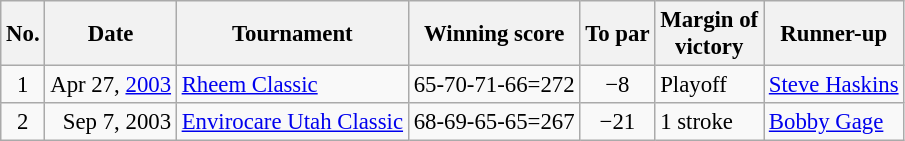<table class="wikitable" style="font-size:95%;">
<tr>
<th>No.</th>
<th>Date</th>
<th>Tournament</th>
<th>Winning score</th>
<th>To par</th>
<th>Margin of<br>victory</th>
<th>Runner-up</th>
</tr>
<tr>
<td align=center>1</td>
<td align=right>Apr 27, <a href='#'>2003</a></td>
<td><a href='#'>Rheem Classic</a></td>
<td>65-70-71-66=272</td>
<td align=center>−8</td>
<td>Playoff</td>
<td> <a href='#'>Steve Haskins</a></td>
</tr>
<tr>
<td align=center>2</td>
<td align=right>Sep 7, 2003</td>
<td><a href='#'>Envirocare Utah Classic</a></td>
<td>68-69-65-65=267</td>
<td align=center>−21</td>
<td>1 stroke</td>
<td> <a href='#'>Bobby Gage</a></td>
</tr>
</table>
